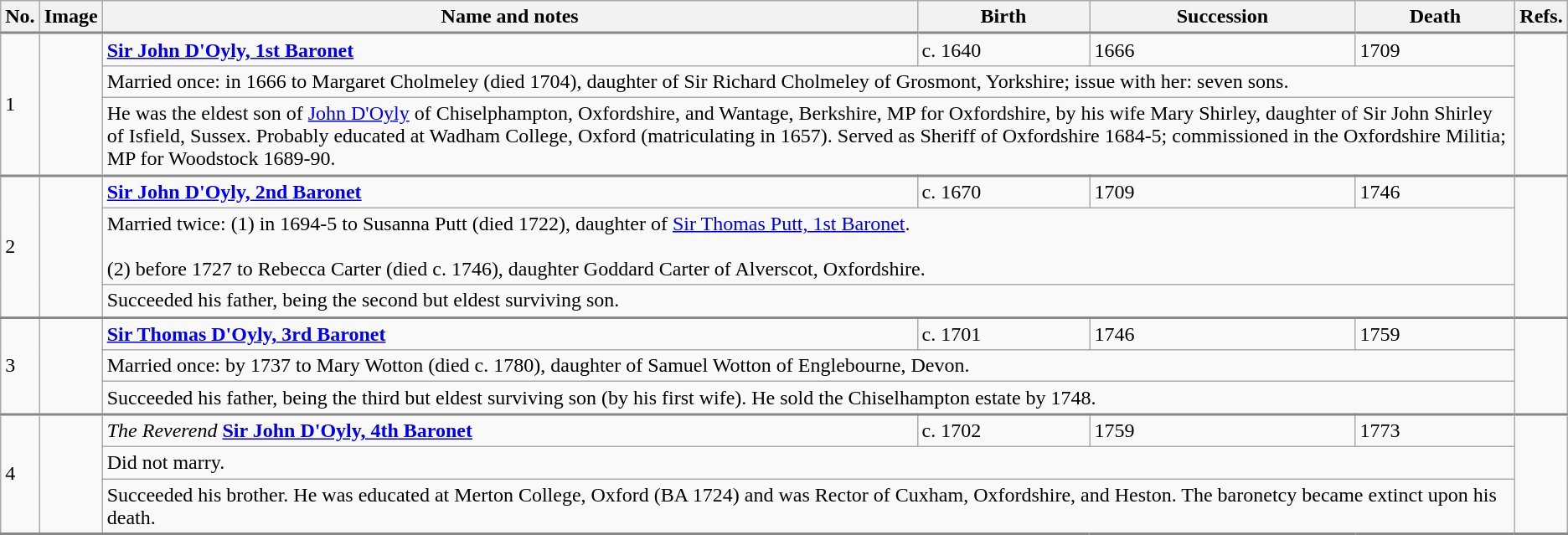<table class="wikitable" >
<tr>
<th style="border-bottom: 2px solid #888">No.</th>
<th style="border-bottom: 2px solid #888">Image</th>
<th style="border-bottom: 2px solid #888">Name and notes</th>
<th style="border-bottom: 2px solid #888">Birth</th>
<th style="border-bottom: 2px solid #888">Succession</th>
<th style="border-bottom: 2px solid #888">Death</th>
<th style="border-bottom: 2px solid #888">Refs.</th>
</tr>
<tr>
<td rowspan="3" style="border-bottom: 2px solid #888">1</td>
<td rowspan="3" style="border-bottom: 2px solid #888"></td>
<td><strong><a href='#'>Sir John D'Oyly, 1st Baronet</a></strong></td>
<td>c. 1640</td>
<td>1666</td>
<td>1709</td>
<td rowspan="3" style="border-bottom: 2px solid #888"></td>
</tr>
<tr>
<td colspan="4">Married once: in 1666 to Margaret Cholmeley (died 1704), daughter of Sir Richard Cholmeley of Grosmont, Yorkshire; issue with her: seven sons.</td>
</tr>
<tr>
<td colspan="4" style="border-bottom: 2px solid #888">He was the eldest son of <a href='#'>John D'Oyly</a> of Chiselphampton, Oxfordshire, and Wantage, Berkshire, MP for Oxfordshire, by his wife Mary Shirley, daughter of Sir John Shirley of Isfield, Sussex. Probably educated at Wadham College, Oxford (matriculating in 1657). Served as Sheriff of Oxfordshire 1684-5; commissioned in the Oxfordshire Militia; MP for Woodstock 1689-90.</td>
</tr>
<tr>
<td rowspan="3" style="border-bottom: 2px solid #888">2</td>
<td rowspan="3" style="border-bottom: 2px solid #888"></td>
<td><strong><a href='#'>Sir John D'Oyly, 2nd Baronet</a></strong></td>
<td>c. 1670</td>
<td>1709</td>
<td>1746</td>
<td rowspan="3" style="border-bottom: 2px solid #888"></td>
</tr>
<tr>
<td colspan="4">Married twice: (1) in 1694-5 to Susanna Putt (died 1722), daughter of <a href='#'>Sir Thomas Putt, 1st Baronet</a>.<br><br>(2) before 1727 to Rebecca Carter (died c. 1746), daughter Goddard Carter of Alverscot, Oxfordshire.</td>
</tr>
<tr>
<td colspan="4" style="border-bottom: 2px solid #888">Succeeded his father, being the second but eldest surviving son.</td>
</tr>
<tr>
<td rowspan="3" style="border-bottom: 2px solid #888">3</td>
<td rowspan="3" style="border-bottom: 2px solid #888"></td>
<td><strong><a href='#'>Sir Thomas D'Oyly, 3rd Baronet</a></strong></td>
<td>c. 1701</td>
<td>1746</td>
<td>1759</td>
<td rowspan="3" style="border-bottom: 2px solid #888"></td>
</tr>
<tr>
<td colspan="4">Married once: by 1737 to Mary Wotton (died c. 1780), daughter of Samuel Wotton of Englebourne, Devon.</td>
</tr>
<tr>
<td colspan="4" style="border-bottom: 2px solid #888">Succeeded his father, being the third but eldest surviving son (by his first wife). He sold the Chiselhampton estate by 1748.</td>
</tr>
<tr>
<td rowspan="3" style="border-bottom: 2px solid #888">4</td>
<td rowspan="3" style="border-bottom: 2px solid #888"></td>
<td><em>The Reverend</em> <strong><a href='#'>Sir John D'Oyly, 4th Baronet</a></strong></td>
<td>c. 1702</td>
<td>1759</td>
<td>1773</td>
<td rowspan="3" style="border-bottom: 2px solid #888"></td>
</tr>
<tr>
<td colspan="4">Did not marry.</td>
</tr>
<tr>
<td colspan="4" style="border-bottom: 2px solid #888">Succeeded his brother. He was educated at Merton College, Oxford (BA 1724) and was Rector of Cuxham, Oxfordshire, and Heston. The baronetcy became extinct upon his death.</td>
</tr>
</table>
